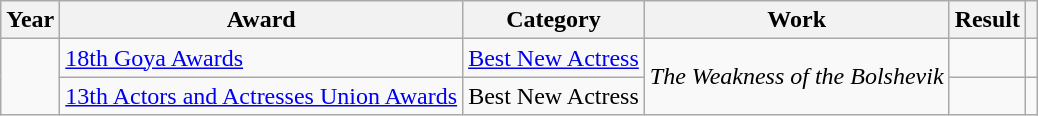<table class="wikitable sortable plainrowheaders">
<tr>
<th>Year</th>
<th>Award</th>
<th>Category</th>
<th>Work</th>
<th>Result</th>
<th scope="col" class="unsortable"></th>
</tr>
<tr>
<td rowspan = "2"></td>
<td><a href='#'>18th Goya Awards</a></td>
<td><a href='#'>Best New Actress</a></td>
<td rowspan = "2"><em>The Weakness of the Bolshevik</em></td>
<td></td>
<td></td>
</tr>
<tr>
<td><a href='#'>13th Actors and Actresses Union Awards</a></td>
<td>Best New Actress</td>
<td></td>
<td></td>
</tr>
</table>
